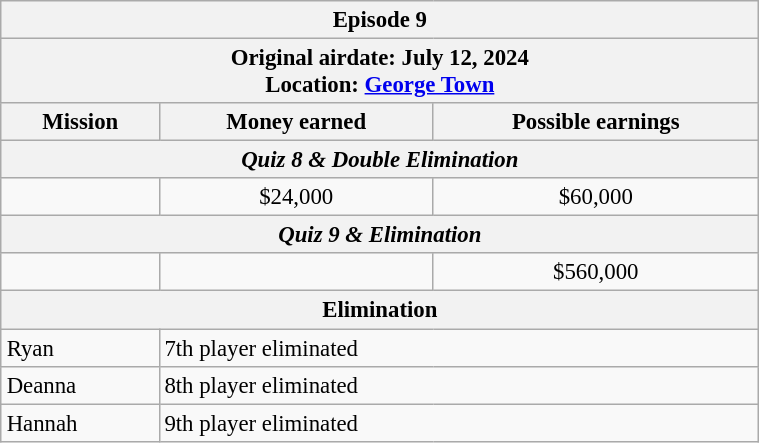<table class="wikitable" style="font-size: 95%; margin: 10px" align="right" width="40%">
<tr>
<th colspan=3>Episode 9</th>
</tr>
<tr>
<th colspan=3>Original airdate: July 12, 2024<br>Location: <a href='#'>George Town</a></th>
</tr>
<tr>
<th>Mission</th>
<th>Money earned</th>
<th>Possible earnings</th>
</tr>
<tr>
<th colspan=3><em>Quiz 8 & Double Elimination</em></th>
</tr>
<tr>
<td></td>
<td align="center">$24,000</td>
<td align="center">$60,000</td>
</tr>
<tr>
<th colspan=3><em>Quiz 9 & Elimination</em></th>
</tr>
<tr>
<td><strong></strong></td>
<td align="center"><strong></strong></td>
<td align="center">$560,000</td>
</tr>
<tr>
<th colspan=3>Elimination</th>
</tr>
<tr>
<td>Ryan</td>
<td colspan=2>7th player eliminated</td>
</tr>
<tr>
<td>Deanna</td>
<td colspan=2>8th player eliminated</td>
</tr>
<tr>
<td>Hannah</td>
<td colspan=2>9th player eliminated</td>
</tr>
</table>
